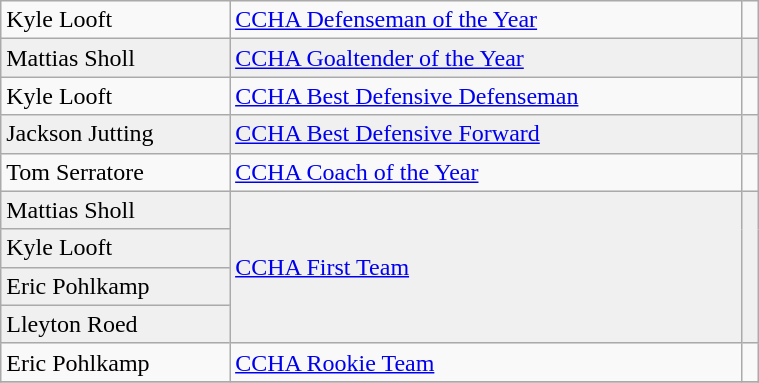<table class="wikitable" width=40%>
<tr>
<td>Kyle Looft</td>
<td><a href='#'>CCHA Defenseman of the Year</a></td>
<td></td>
</tr>
<tr bgcolor=f0f0f0>
<td>Mattias Sholl</td>
<td><a href='#'>CCHA Goaltender of the Year</a></td>
<td></td>
</tr>
<tr>
<td>Kyle Looft</td>
<td><a href='#'>CCHA Best Defensive Defenseman</a></td>
<td></td>
</tr>
<tr bgcolor=f0f0f0>
<td>Jackson Jutting</td>
<td><a href='#'>CCHA Best Defensive Forward</a></td>
<td></td>
</tr>
<tr>
<td>Tom Serratore</td>
<td><a href='#'>CCHA Coach of the Year</a></td>
<td></td>
</tr>
<tr bgcolor=f0f0f0>
<td>Mattias Sholl</td>
<td rowspan=4><a href='#'>CCHA First Team</a></td>
<td rowspan=4></td>
</tr>
<tr bgcolor=f0f0f0>
<td>Kyle Looft</td>
</tr>
<tr bgcolor=f0f0f0>
<td>Eric Pohlkamp</td>
</tr>
<tr bgcolor=f0f0f0>
<td>Lleyton Roed</td>
</tr>
<tr>
<td>Eric Pohlkamp</td>
<td rowspan=1><a href='#'>CCHA Rookie Team</a></td>
<td rowspan=1></td>
</tr>
<tr>
</tr>
</table>
